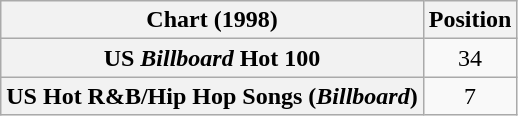<table class="wikitable sortable plainrowheaders">
<tr>
<th align="center">Chart (1998)</th>
<th align="center">Position</th>
</tr>
<tr>
<th scope="row">US <em>Billboard</em> Hot 100</th>
<td align="center">34</td>
</tr>
<tr>
<th scope="row">US Hot R&B/Hip Hop Songs (<em>Billboard</em>)</th>
<td align="center">7</td>
</tr>
</table>
